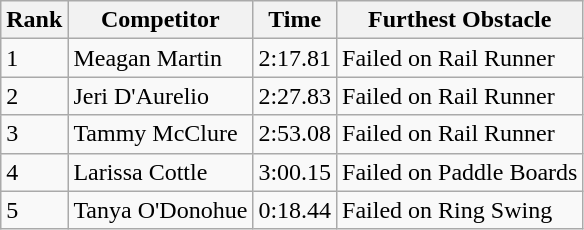<table class="wikitable sortable mw-collapsible">
<tr>
<th>Rank</th>
<th>Competitor</th>
<th>Time</th>
<th>Furthest Obstacle</th>
</tr>
<tr>
<td>1</td>
<td>Meagan Martin</td>
<td>2:17.81</td>
<td>Failed on Rail Runner</td>
</tr>
<tr>
<td>2</td>
<td>Jeri D'Aurelio</td>
<td>2:27.83</td>
<td>Failed on Rail Runner</td>
</tr>
<tr>
<td>3</td>
<td>Tammy McClure</td>
<td>2:53.08</td>
<td>Failed on Rail Runner</td>
</tr>
<tr>
<td>4</td>
<td>Larissa Cottle</td>
<td>3:00.15</td>
<td>Failed on Paddle Boards</td>
</tr>
<tr>
<td>5</td>
<td>Tanya O'Donohue</td>
<td>0:18.44</td>
<td>Failed on Ring Swing</td>
</tr>
</table>
